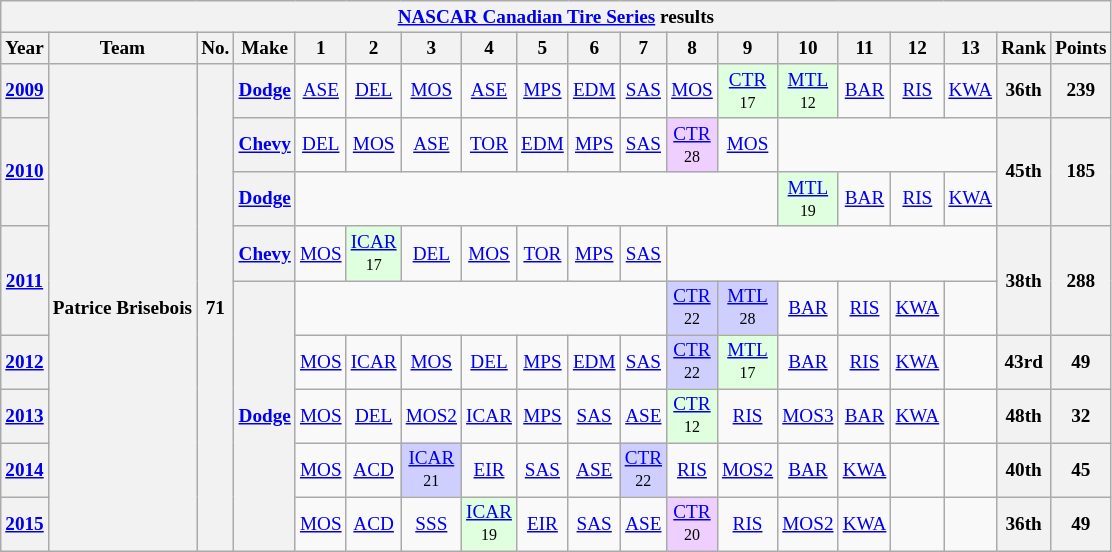<table class="wikitable" style="text-align:center; font-size:80%">
<tr>
<th colspan=45><a href='#'>NASCAR Canadian Tire Series</a> results</th>
</tr>
<tr>
<th>Year</th>
<th>Team</th>
<th>No.</th>
<th>Make</th>
<th>1</th>
<th>2</th>
<th>3</th>
<th>4</th>
<th>5</th>
<th>6</th>
<th>7</th>
<th>8</th>
<th>9</th>
<th>10</th>
<th>11</th>
<th>12</th>
<th>13</th>
<th>Rank</th>
<th>Points</th>
</tr>
<tr>
<th><a href='#'>2009</a></th>
<th rowspan=9>Patrice Brisebois</th>
<th rowspan=9>71</th>
<th><a href='#'>Dodge</a></th>
<td><a href='#'>ASE</a></td>
<td><a href='#'>DEL</a></td>
<td><a href='#'>MOS</a></td>
<td><a href='#'>ASE</a></td>
<td><a href='#'>MPS</a></td>
<td><a href='#'>EDM</a></td>
<td><a href='#'>SAS</a></td>
<td><a href='#'>MOS</a></td>
<td style="background:#DFFFDF;"><a href='#'>CTR</a><br><small>17</small></td>
<td style="background:#DFFFDF;"><a href='#'>MTL</a><br><small>12</small></td>
<td><a href='#'>BAR</a></td>
<td><a href='#'>RIS</a></td>
<td><a href='#'>KWA</a></td>
<th>36th</th>
<th>239</th>
</tr>
<tr>
<th rowspan=2><a href='#'>2010</a></th>
<th><a href='#'>Chevy</a></th>
<td><a href='#'>DEL</a></td>
<td><a href='#'>MOS</a></td>
<td><a href='#'>ASE</a></td>
<td><a href='#'>TOR</a></td>
<td><a href='#'>EDM</a></td>
<td><a href='#'>MPS</a></td>
<td><a href='#'>SAS</a></td>
<td style="background:#EFCFFF;"><a href='#'>CTR</a><br><small>28</small></td>
<td><a href='#'>MOS</a></td>
<td colspan=4></td>
<th rowspan=2>45th</th>
<th rowspan=2>185</th>
</tr>
<tr>
<th><a href='#'>Dodge</a></th>
<td colspan=9></td>
<td style="background:#DFFFDF;"><a href='#'>MTL</a><br><small>19</small></td>
<td><a href='#'>BAR</a></td>
<td><a href='#'>RIS</a></td>
<td><a href='#'>KWA</a></td>
</tr>
<tr>
<th rowspan=2><a href='#'>2011</a></th>
<th><a href='#'>Chevy</a></th>
<td><a href='#'>MOS</a></td>
<td style="background:#DFFFDF;"><a href='#'>ICAR</a><br><small>17</small></td>
<td><a href='#'>DEL</a></td>
<td><a href='#'>MOS</a></td>
<td><a href='#'>TOR</a></td>
<td><a href='#'>MPS</a></td>
<td><a href='#'>SAS</a></td>
<td colspan=6></td>
<th rowspan=2>38th</th>
<th rowspan=2>288</th>
</tr>
<tr>
<th rowspan=5><a href='#'>Dodge</a></th>
<td colspan=7></td>
<td style="background:#CFCFFF;"><a href='#'>CTR</a><br><small>22</small></td>
<td style="background:#CFCFFF;"><a href='#'>MTL</a><br><small>28</small></td>
<td><a href='#'>BAR</a></td>
<td><a href='#'>RIS</a></td>
<td><a href='#'>KWA</a></td>
<td></td>
</tr>
<tr>
<th><a href='#'>2012</a></th>
<td><a href='#'>MOS</a></td>
<td><a href='#'>ICAR</a></td>
<td><a href='#'>MOS</a></td>
<td><a href='#'>DEL</a></td>
<td><a href='#'>MPS</a></td>
<td><a href='#'>EDM</a></td>
<td><a href='#'>SAS</a></td>
<td style="background:#CFCFFF;"><a href='#'>CTR</a><br><small>22</small></td>
<td style="background:#DFFFDF;"><a href='#'>MTL</a><br><small>17</small></td>
<td><a href='#'>BAR</a></td>
<td><a href='#'>RIS</a></td>
<td><a href='#'>KWA</a></td>
<td></td>
<th>43rd</th>
<th>49</th>
</tr>
<tr>
<th><a href='#'>2013</a></th>
<td><a href='#'>MOS</a></td>
<td><a href='#'>DEL</a></td>
<td><a href='#'>MOS2</a></td>
<td><a href='#'>ICAR</a></td>
<td><a href='#'>MPS</a></td>
<td><a href='#'>SAS</a></td>
<td><a href='#'>ASE</a></td>
<td style="background:#DFFFDF;"><a href='#'>CTR</a><br><small>12</small></td>
<td><a href='#'>RIS</a></td>
<td><a href='#'>MOS3</a></td>
<td><a href='#'>BAR</a></td>
<td><a href='#'>KWA</a></td>
<td></td>
<th>48th</th>
<th>32</th>
</tr>
<tr>
<th><a href='#'>2014</a></th>
<td><a href='#'>MOS</a></td>
<td><a href='#'>ACD</a></td>
<td style="background:#CFCFFF;"><a href='#'>ICAR</a><br><small>21</small></td>
<td><a href='#'>EIR</a></td>
<td><a href='#'>SAS</a></td>
<td><a href='#'>ASE</a></td>
<td style="background:#CFCFFF;"><a href='#'>CTR</a><br><small>22</small></td>
<td><a href='#'>RIS</a></td>
<td><a href='#'>MOS2</a></td>
<td><a href='#'>BAR</a></td>
<td><a href='#'>KWA</a></td>
<td></td>
<td></td>
<th>40th</th>
<th>45</th>
</tr>
<tr>
<th><a href='#'>2015</a></th>
<td><a href='#'>MOS</a></td>
<td><a href='#'>ACD</a></td>
<td><a href='#'>SSS</a></td>
<td style="background:#DFFFDF;"><a href='#'>ICAR</a><br><small>19</small></td>
<td><a href='#'>EIR</a></td>
<td><a href='#'>SAS</a></td>
<td><a href='#'>ASE</a></td>
<td style="background:#EFCFFF;"><a href='#'>CTR</a><br><small>20</small></td>
<td><a href='#'>RIS</a></td>
<td><a href='#'>MOS2</a></td>
<td><a href='#'>KWA</a></td>
<td></td>
<td></td>
<th>36th</th>
<th>49</th>
</tr>
</table>
